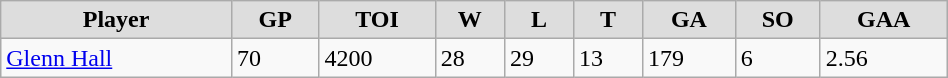<table class="wikitable" width="50%">
<tr align="center"  bgcolor="#dddddd">
<td><strong>Player</strong></td>
<td><strong>GP</strong></td>
<td><strong>TOI</strong></td>
<td><strong>W</strong></td>
<td><strong>L</strong></td>
<td><strong>T</strong></td>
<td><strong>GA</strong></td>
<td><strong>SO</strong></td>
<td><strong>GAA</strong></td>
</tr>
<tr>
<td><a href='#'>Glenn Hall</a></td>
<td>70</td>
<td>4200</td>
<td>28</td>
<td>29</td>
<td>13</td>
<td>179</td>
<td>6</td>
<td>2.56</td>
</tr>
</table>
